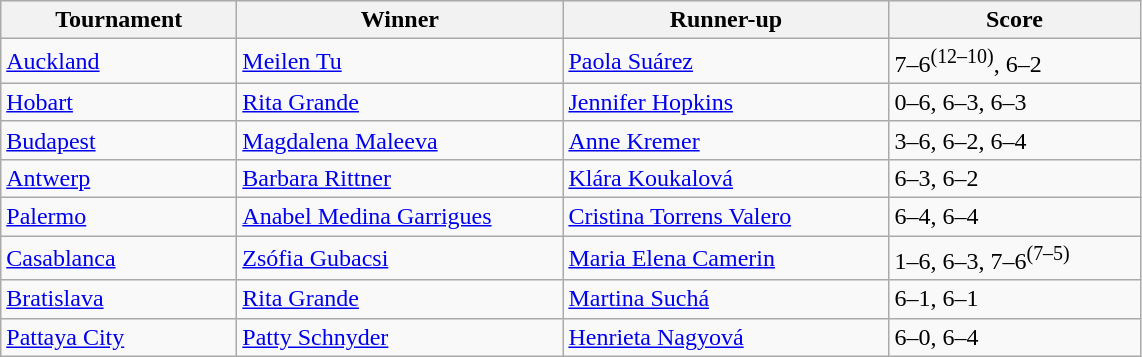<table class="wikitable">
<tr style="background:#efefef;">
<th style="width:150px;">Tournament</th>
<th style="width:210px;">Winner</th>
<th style="width:210px;">Runner-up</th>
<th style="width:160px;">Score</th>
</tr>
<tr>
<td><a href='#'>Auckland</a></td>
<td> <a href='#'>Meilen Tu</a></td>
<td> <a href='#'>Paola Suárez</a></td>
<td>7–6<sup>(12–10)</sup>, 6–2</td>
</tr>
<tr>
<td><a href='#'>Hobart</a></td>
<td> <a href='#'>Rita Grande</a></td>
<td> <a href='#'>Jennifer Hopkins</a></td>
<td>0–6, 6–3, 6–3</td>
</tr>
<tr>
<td><a href='#'>Budapest</a></td>
<td> <a href='#'>Magdalena Maleeva</a></td>
<td> <a href='#'>Anne Kremer</a></td>
<td>3–6, 6–2, 6–4</td>
</tr>
<tr>
<td><a href='#'>Antwerp</a></td>
<td> <a href='#'>Barbara Rittner</a></td>
<td> <a href='#'>Klára Koukalová</a></td>
<td>6–3, 6–2</td>
</tr>
<tr>
<td><a href='#'>Palermo</a></td>
<td> <a href='#'>Anabel Medina Garrigues</a></td>
<td> <a href='#'>Cristina Torrens Valero</a></td>
<td>6–4, 6–4</td>
</tr>
<tr>
<td><a href='#'>Casablanca</a></td>
<td> <a href='#'>Zsófia Gubacsi</a></td>
<td> <a href='#'>Maria Elena Camerin</a></td>
<td>1–6, 6–3, 7–6<sup>(7–5)</sup></td>
</tr>
<tr>
<td><a href='#'>Bratislava</a></td>
<td> <a href='#'>Rita Grande</a></td>
<td> <a href='#'>Martina Suchá</a></td>
<td>6–1, 6–1</td>
</tr>
<tr>
<td><a href='#'>Pattaya City</a></td>
<td> <a href='#'>Patty Schnyder</a></td>
<td> <a href='#'>Henrieta Nagyová</a></td>
<td>6–0, 6–4</td>
</tr>
</table>
